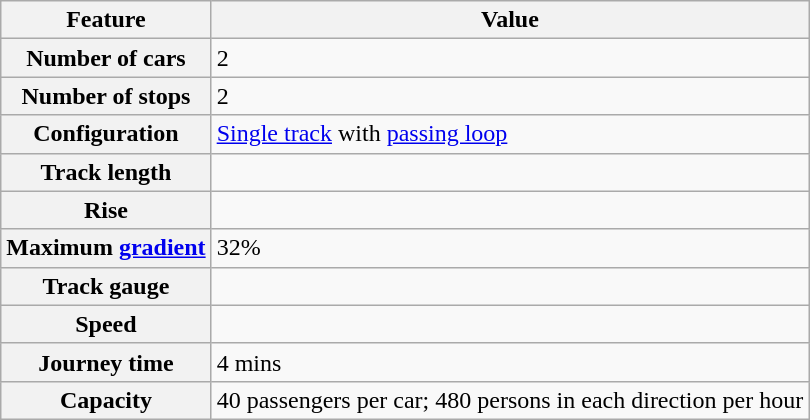<table class="wikitable sortable mw-datatable plainrowheaders">
<tr>
<th>Feature</th>
<th>Value</th>
</tr>
<tr>
<th>Number of cars</th>
<td>2</td>
</tr>
<tr>
<th>Number of stops</th>
<td>2</td>
</tr>
<tr>
<th>Configuration</th>
<td><a href='#'>Single track</a> with <a href='#'>passing loop</a></td>
</tr>
<tr>
<th>Track length</th>
<td></td>
</tr>
<tr>
<th>Rise</th>
<td></td>
</tr>
<tr>
<th>Maximum <a href='#'>gradient</a></th>
<td>32%</td>
</tr>
<tr>
<th>Track gauge</th>
<td></td>
</tr>
<tr>
<th>Speed</th>
<td></td>
</tr>
<tr>
<th>Journey time</th>
<td>4 mins</td>
</tr>
<tr>
<th>Capacity</th>
<td>40 passengers per car; 480 persons in each direction per hour</td>
</tr>
</table>
